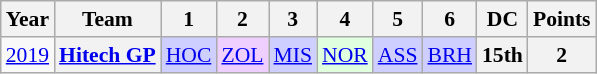<table class="wikitable" style="text-align:center; font-size:90%">
<tr>
<th>Year</th>
<th>Team</th>
<th>1</th>
<th>2</th>
<th>3</th>
<th>4</th>
<th>5</th>
<th>6</th>
<th>DC</th>
<th>Points</th>
</tr>
<tr>
<td><a href='#'>2019</a></td>
<th><a href='#'>Hitech GP</a></th>
<td style="background:#CFCFFF;"><a href='#'>HOC</a><br></td>
<td style="background:#efcfff;"><a href='#'>ZOL</a><br></td>
<td style="background:#CFCFFF;"><a href='#'>MIS</a><br></td>
<td style="background:#DFFFDF;"><a href='#'>NOR</a><br></td>
<td style="background:#CFCFFF;"><a href='#'>ASS</a><br></td>
<td style="background:#cfcfff;"><a href='#'>BRH</a><br></td>
<th>15th</th>
<th>2</th>
</tr>
</table>
